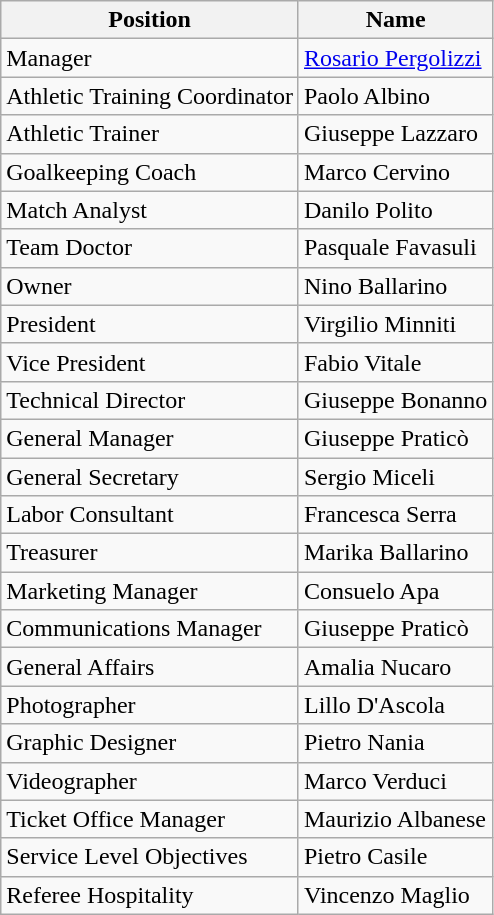<table class="wikitable">
<tr>
<th>Position</th>
<th>Name</th>
</tr>
<tr>
<td>Manager</td>
<td> <a href='#'>Rosario Pergolizzi</a></td>
</tr>
<tr>
<td>Athletic Training Coordinator</td>
<td> Paolo Albino</td>
</tr>
<tr>
<td>Athletic Trainer</td>
<td> Giuseppe Lazzaro</td>
</tr>
<tr>
<td>Goalkeeping Coach</td>
<td> Marco Cervino</td>
</tr>
<tr>
<td>Match Analyst</td>
<td> Danilo Polito</td>
</tr>
<tr>
<td>Team Doctor</td>
<td> Pasquale Favasuli</td>
</tr>
<tr>
<td>Owner</td>
<td> Nino Ballarino</td>
</tr>
<tr>
<td>President</td>
<td> Virgilio Minniti</td>
</tr>
<tr>
<td>Vice President</td>
<td> Fabio Vitale</td>
</tr>
<tr>
<td>Technical Director</td>
<td> Giuseppe Bonanno</td>
</tr>
<tr>
<td>General Manager</td>
<td> Giuseppe Praticò</td>
</tr>
<tr>
<td>General Secretary</td>
<td> Sergio Miceli</td>
</tr>
<tr>
<td>Labor Consultant</td>
<td> Francesca Serra</td>
</tr>
<tr>
<td>Treasurer</td>
<td> Marika Ballarino</td>
</tr>
<tr>
<td>Marketing Manager</td>
<td> Consuelo Apa</td>
</tr>
<tr>
<td>Communications Manager</td>
<td> Giuseppe Praticò</td>
</tr>
<tr>
<td>General Affairs</td>
<td> Amalia Nucaro</td>
</tr>
<tr>
<td>Photographer</td>
<td> Lillo D'Ascola</td>
</tr>
<tr>
<td>Graphic Designer</td>
<td> Pietro Nania</td>
</tr>
<tr>
<td>Videographer</td>
<td> Marco Verduci</td>
</tr>
<tr>
<td>Ticket Office Manager</td>
<td> Maurizio Albanese</td>
</tr>
<tr>
<td>Service Level Objectives</td>
<td> Pietro Casile</td>
</tr>
<tr>
<td>Referee Hospitality</td>
<td> Vincenzo Maglio</td>
</tr>
</table>
